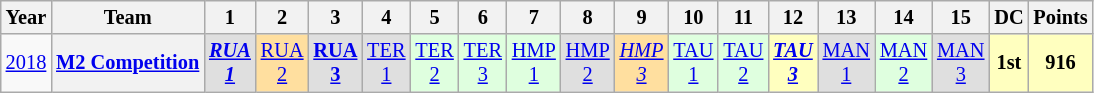<table class="wikitable" style="text-align:center; font-size:85%">
<tr>
<th>Year</th>
<th>Team</th>
<th>1</th>
<th>2</th>
<th>3</th>
<th>4</th>
<th>5</th>
<th>6</th>
<th>7</th>
<th>8</th>
<th>9</th>
<th>10</th>
<th>11</th>
<th>12</th>
<th>13</th>
<th>14</th>
<th>15</th>
<th>DC</th>
<th>Points</th>
</tr>
<tr>
<td><a href='#'>2018</a></td>
<th nowrap><a href='#'>M2 Competition</a></th>
<td style="background:#DFDFDF;"><strong><em><a href='#'>RUA<br>1</a></em></strong><br></td>
<td style="background:#FFDF9F;"><a href='#'>RUA<br>2</a><br></td>
<td style="background:#DFDFDF;"><strong><a href='#'>RUA<br>3</a></strong><br></td>
<td style="background:#DFDFDF;"><a href='#'>TER<br>1</a><br></td>
<td style="background:#DFFFDF;"><a href='#'>TER<br>2</a><br></td>
<td style="background:#DFFFDF;"><a href='#'>TER<br>3</a><br></td>
<td style="background:#DFFFDF;"><a href='#'>HMP<br>1</a><br></td>
<td style="background:#DFDFDF;"><a href='#'>HMP<br>2</a><br></td>
<td style="background:#FFDF9F;"><em><a href='#'>HMP<br>3</a></em><br></td>
<td style="background:#DFFFDF;"><a href='#'>TAU<br>1</a><br></td>
<td style="background:#DFFFDF;"><a href='#'>TAU<br>2</a><br></td>
<td style="background:#FFFFBF;"><strong><em><a href='#'>TAU<br>3</a></em></strong><br></td>
<td style="background:#DFDFDF;"><a href='#'>MAN<br>1</a><br></td>
<td style="background:#DFFFDF;"><a href='#'>MAN<br>2</a><br></td>
<td style="background:#DFDFDF;"><a href='#'>MAN<br>3</a><br></td>
<th style="background:#FFFFBF;">1st</th>
<th style="background:#FFFFBF;">916</th>
</tr>
</table>
